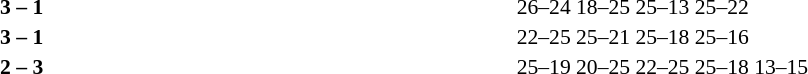<table width=100% cellspacing=1>
<tr>
<th width=20%></th>
<th width=12%></th>
<th width=20%></th>
<th width=33%></th>
<td></td>
</tr>
<tr style=font-size:90%>
<td align=right><strong></strong></td>
<td align=center><strong>3 – 1</strong></td>
<td></td>
<td>26–24 18–25 25–13 25–22</td>
<td></td>
</tr>
<tr style=font-size:90%>
<td align=right><strong></strong></td>
<td align=center><strong>3 – 1</strong></td>
<td></td>
<td>22–25 25–21 25–18 25–16</td>
<td></td>
</tr>
<tr style=font-size:90%>
<td align=right></td>
<td align=center><strong>2 – 3</strong></td>
<td><strong></strong></td>
<td>25–19 20–25 22–25 25–18 13–15</td>
</tr>
</table>
